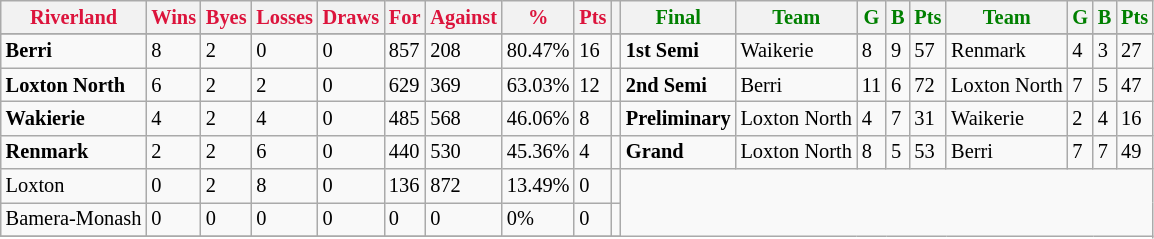<table style="font-size: 85%; text-align: left;" class="wikitable">
<tr>
<th style="color:crimson">Riverland</th>
<th style="color:crimson">Wins</th>
<th style="color:crimson">Byes</th>
<th style="color:crimson">Losses</th>
<th style="color:crimson">Draws</th>
<th style="color:crimson">For</th>
<th style="color:crimson">Against</th>
<th style="color:crimson">%</th>
<th style="color:crimson">Pts</th>
<th></th>
<th style="color:green">Final</th>
<th style="color:green">Team</th>
<th style="color:green">G</th>
<th style="color:green">B</th>
<th style="color:green">Pts</th>
<th style="color:green">Team</th>
<th style="color:green">G</th>
<th style="color:green">B</th>
<th style="color:green">Pts</th>
</tr>
<tr>
</tr>
<tr>
</tr>
<tr>
<td><strong>Berri</strong></td>
<td>8</td>
<td>2</td>
<td>0</td>
<td>0</td>
<td>857</td>
<td>208</td>
<td>80.47%</td>
<td>16</td>
<td></td>
<td><strong>1st Semi</strong></td>
<td>Waikerie</td>
<td>8</td>
<td>9</td>
<td>57</td>
<td>Renmark</td>
<td>4</td>
<td>3</td>
<td>27</td>
</tr>
<tr>
<td><strong>Loxton North</strong></td>
<td>6</td>
<td>2</td>
<td>2</td>
<td>0</td>
<td>629</td>
<td>369</td>
<td>63.03%</td>
<td>12</td>
<td></td>
<td><strong>2nd Semi</strong></td>
<td>Berri</td>
<td>11</td>
<td>6</td>
<td>72</td>
<td>Loxton North</td>
<td>7</td>
<td>5</td>
<td>47</td>
</tr>
<tr>
<td><strong>Wakierie</strong></td>
<td>4</td>
<td>2</td>
<td>4</td>
<td>0</td>
<td>485</td>
<td>568</td>
<td>46.06%</td>
<td>8</td>
<td></td>
<td><strong>Preliminary</strong></td>
<td>Loxton North</td>
<td>4</td>
<td>7</td>
<td>31</td>
<td>Waikerie</td>
<td>2</td>
<td>4</td>
<td>16</td>
</tr>
<tr>
<td><strong>Renmark</strong></td>
<td>2</td>
<td>2</td>
<td>6</td>
<td>0</td>
<td>440</td>
<td>530</td>
<td>45.36%</td>
<td>4</td>
<td></td>
<td><strong>Grand</strong></td>
<td>Loxton North</td>
<td>8</td>
<td>5</td>
<td>53</td>
<td>Berri</td>
<td>7</td>
<td>7</td>
<td>49</td>
</tr>
<tr>
<td>Loxton</td>
<td>0</td>
<td>2</td>
<td>8</td>
<td>0</td>
<td>136</td>
<td>872</td>
<td>13.49%</td>
<td>0</td>
<td></td>
</tr>
<tr>
<td>Bamera-Monash</td>
<td>0</td>
<td>0</td>
<td>0</td>
<td>0</td>
<td>0</td>
<td>0</td>
<td>0%</td>
<td>0</td>
<td></td>
</tr>
<tr>
</tr>
</table>
